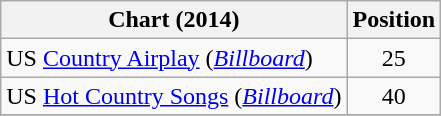<table class="wikitable sortable">
<tr>
<th scope="col">Chart (2014)</th>
<th scope="col">Position</th>
</tr>
<tr>
<td>US <a href='#'>Country Airplay</a> (<em><a href='#'>Billboard</a></em>)</td>
<td align="center">25</td>
</tr>
<tr>
<td>US <a href='#'>Hot Country Songs</a> (<em><a href='#'>Billboard</a></em>)</td>
<td align="center">40</td>
</tr>
<tr>
</tr>
</table>
